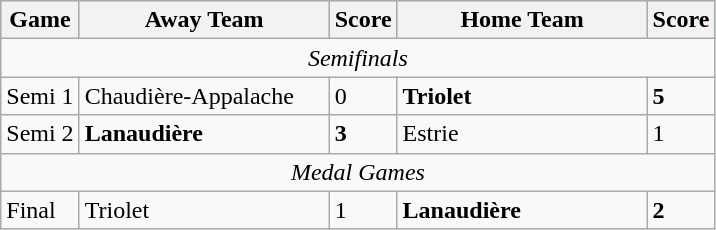<table class="wikitable">
<tr style="background:lightblue;">
<th>Game</th>
<th width=35%>Away Team</th>
<th>Score</th>
<th width=35%>Home Team</th>
<th>Score</th>
</tr>
<tr style="text-align:center;">
<td colspan="5"><em>Semifinals</em></td>
</tr>
<tr>
<td>Semi 1</td>
<td>Chaudière-Appalache</td>
<td>0</td>
<td><strong>Triolet</strong></td>
<td><strong>5</strong></td>
</tr>
<tr>
<td>Semi 2</td>
<td><strong>Lanaudière</strong></td>
<td><strong>3</strong></td>
<td>Estrie</td>
<td>1</td>
</tr>
<tr style="text-align:center;">
<td colspan="5"><em>Medal Games</em></td>
</tr>
<tr>
<td>Final</td>
<td>Triolet</td>
<td>1</td>
<td><strong>Lanaudière</strong></td>
<td><strong>2</strong></td>
</tr>
</table>
